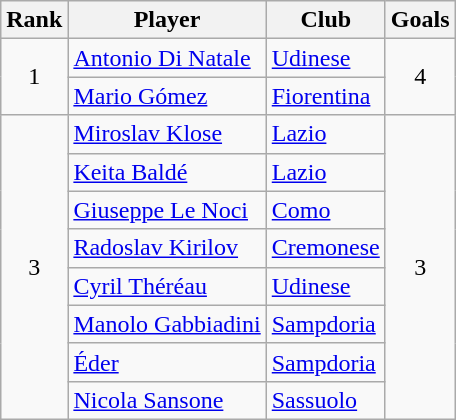<table class="wikitable sortable" style="text-align:center">
<tr>
<th>Rank</th>
<th>Player</th>
<th>Club</th>
<th>Goals</th>
</tr>
<tr>
<td rowspan=2>1</td>
<td align=left> <a href='#'>Antonio Di Natale</a></td>
<td align=left><a href='#'>Udinese</a></td>
<td rowspan=2>4</td>
</tr>
<tr>
<td align=left> <a href='#'>Mario Gómez</a></td>
<td align=left><a href='#'>Fiorentina</a></td>
</tr>
<tr>
<td rowspan=8>3</td>
<td align=left> <a href='#'>Miroslav Klose</a></td>
<td align=left><a href='#'>Lazio</a></td>
<td rowspan=8>3</td>
</tr>
<tr>
<td align=left> <a href='#'>Keita Baldé</a></td>
<td align=left><a href='#'>Lazio</a></td>
</tr>
<tr>
<td align=left> <a href='#'>Giuseppe Le Noci</a></td>
<td align=left><a href='#'>Como</a></td>
</tr>
<tr>
<td align=left> <a href='#'>Radoslav Kirilov</a></td>
<td align=left><a href='#'>Cremonese</a></td>
</tr>
<tr>
<td align=left> <a href='#'>Cyril Théréau</a></td>
<td align=left><a href='#'>Udinese</a></td>
</tr>
<tr>
<td align=left> <a href='#'>Manolo Gabbiadini</a></td>
<td align=left><a href='#'>Sampdoria</a></td>
</tr>
<tr>
<td align=left> <a href='#'>Éder</a></td>
<td align=left><a href='#'>Sampdoria</a></td>
</tr>
<tr>
<td align=left> <a href='#'>Nicola Sansone</a></td>
<td align=left><a href='#'>Sassuolo</a></td>
</tr>
</table>
